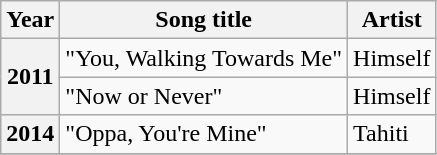<table class="wikitable sortable plainrowheaders">
<tr>
<th scope="col">Year</th>
<th scope="col">Song title</th>
<th scope="col">Artist</th>
</tr>
<tr>
<th scope="row" rowspan=2>2011</th>
<td>"You, Walking Towards Me"</td>
<td>Himself</td>
</tr>
<tr>
<td>"Now or Never"</td>
<td>Himself</td>
</tr>
<tr>
<th scope="row" rowspan=1>2014</th>
<td>"Oppa, You're Mine"</td>
<td>Tahiti</td>
</tr>
<tr>
</tr>
</table>
